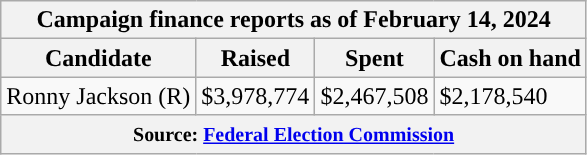<table class="wikitable sortable">
<tr>
<th colspan=4>Campaign finance reports as of February 14, 2024</th>
</tr>
<tr style="text-align:center;">
<th>Candidate</th>
<th>Raised</th>
<th>Spent</th>
<th>Cash on hand</th>
</tr>
<tr>
<td style="background-color:">Ronny Jackson (R)</td>
<td>$3,978,774</td>
<td>$2,467,508</td>
<td>$2,178,540</td>
</tr>
<tr>
<th colspan="4"><small>Source: <a href='#'>Federal Election Commission</a></small></th>
</tr>
</table>
